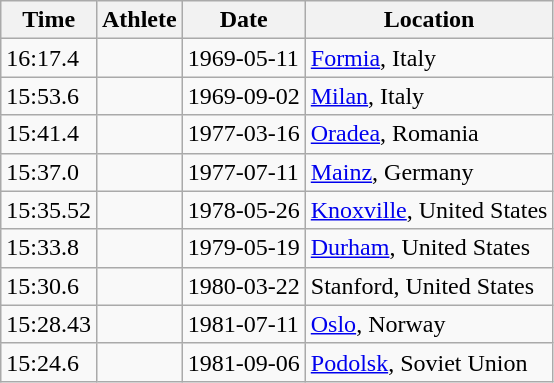<table class="wikitable">
<tr>
<th>Time</th>
<th>Athlete</th>
<th>Date</th>
<th>Location</th>
</tr>
<tr>
<td>16:17.4</td>
<td></td>
<td>1969-05-11</td>
<td><a href='#'>Formia</a>, Italy</td>
</tr>
<tr>
<td>15:53.6</td>
<td></td>
<td>1969-09-02</td>
<td><a href='#'>Milan</a>, Italy</td>
</tr>
<tr>
<td>15:41.4</td>
<td></td>
<td>1977-03-16</td>
<td><a href='#'>Oradea</a>, Romania</td>
</tr>
<tr>
<td>15:37.0</td>
<td></td>
<td>1977-07-11</td>
<td><a href='#'>Mainz</a>, Germany</td>
</tr>
<tr>
<td>15:35.52</td>
<td></td>
<td>1978-05-26</td>
<td><a href='#'>Knoxville</a>, United States</td>
</tr>
<tr>
<td>15:33.8</td>
<td></td>
<td>1979-05-19</td>
<td><a href='#'>Durham</a>, United States</td>
</tr>
<tr>
<td>15:30.6</td>
<td></td>
<td>1980-03-22</td>
<td>Stanford, United States</td>
</tr>
<tr>
<td>15:28.43</td>
<td></td>
<td>1981-07-11</td>
<td><a href='#'>Oslo</a>, Norway</td>
</tr>
<tr>
<td>15:24.6</td>
<td></td>
<td>1981-09-06</td>
<td><a href='#'>Podolsk</a>, Soviet Union</td>
</tr>
</table>
